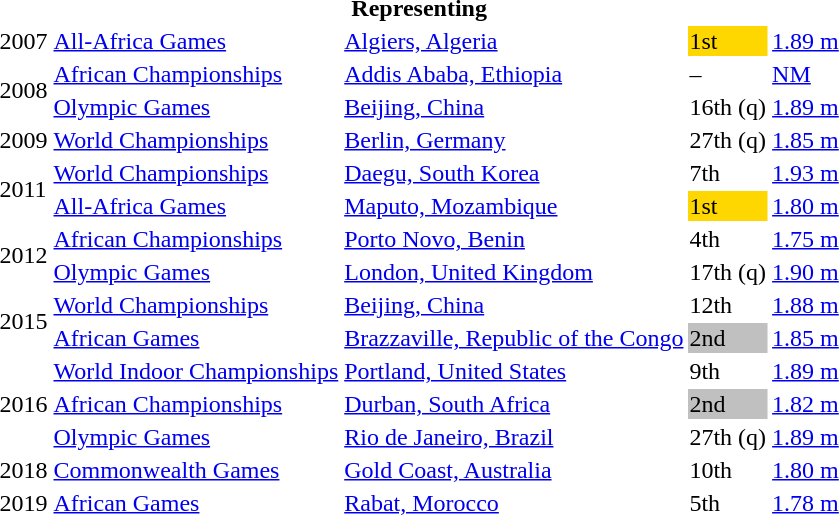<table>
<tr>
<th colspan="5">Representing </th>
</tr>
<tr>
<td>2007</td>
<td><a href='#'>All-Africa Games</a></td>
<td><a href='#'>Algiers, Algeria</a></td>
<td bgcolor=gold>1st</td>
<td><a href='#'>1.89 m</a></td>
</tr>
<tr>
<td rowspan=2>2008</td>
<td><a href='#'>African Championships</a></td>
<td><a href='#'>Addis Ababa, Ethiopia</a></td>
<td>–</td>
<td><a href='#'>NM</a></td>
</tr>
<tr>
<td><a href='#'>Olympic Games</a></td>
<td><a href='#'>Beijing, China</a></td>
<td>16th (q)</td>
<td><a href='#'>1.89 m</a></td>
</tr>
<tr>
<td>2009</td>
<td><a href='#'>World Championships</a></td>
<td><a href='#'>Berlin, Germany</a></td>
<td>27th (q)</td>
<td><a href='#'>1.85 m</a></td>
</tr>
<tr>
<td rowspan=2>2011</td>
<td><a href='#'>World Championships</a></td>
<td><a href='#'>Daegu, South Korea</a></td>
<td>7th</td>
<td><a href='#'>1.93 m</a></td>
</tr>
<tr>
<td><a href='#'>All-Africa Games</a></td>
<td><a href='#'>Maputo, Mozambique</a></td>
<td bgcolor=gold>1st</td>
<td><a href='#'>1.80 m</a></td>
</tr>
<tr>
<td rowspan=2>2012</td>
<td><a href='#'>African Championships</a></td>
<td><a href='#'>Porto Novo, Benin</a></td>
<td>4th</td>
<td><a href='#'>1.75 m</a></td>
</tr>
<tr>
<td><a href='#'>Olympic Games</a></td>
<td><a href='#'>London, United Kingdom</a></td>
<td>17th (q)</td>
<td><a href='#'>1.90 m</a></td>
</tr>
<tr>
<td rowspan=2>2015</td>
<td><a href='#'>World Championships</a></td>
<td><a href='#'>Beijing, China</a></td>
<td>12th</td>
<td><a href='#'>1.88 m</a></td>
</tr>
<tr>
<td><a href='#'>African Games</a></td>
<td><a href='#'>Brazzaville, Republic of the Congo</a></td>
<td bgcolor=silver>2nd</td>
<td><a href='#'>1.85 m</a></td>
</tr>
<tr>
<td rowspan=3>2016</td>
<td><a href='#'>World Indoor Championships</a></td>
<td><a href='#'>Portland, United States</a></td>
<td>9th</td>
<td><a href='#'>1.89 m</a></td>
</tr>
<tr>
<td><a href='#'>African Championships</a></td>
<td><a href='#'>Durban, South Africa</a></td>
<td bgcolor=silver>2nd</td>
<td><a href='#'>1.82 m</a></td>
</tr>
<tr>
<td><a href='#'>Olympic Games</a></td>
<td><a href='#'>Rio de Janeiro, Brazil</a></td>
<td>27th (q)</td>
<td><a href='#'>1.89 m</a></td>
</tr>
<tr>
<td>2018</td>
<td><a href='#'>Commonwealth Games</a></td>
<td><a href='#'>Gold Coast, Australia</a></td>
<td>10th</td>
<td><a href='#'>1.80 m</a></td>
</tr>
<tr>
<td>2019</td>
<td><a href='#'>African Games</a></td>
<td><a href='#'>Rabat, Morocco</a></td>
<td>5th</td>
<td><a href='#'>1.78 m</a></td>
</tr>
</table>
